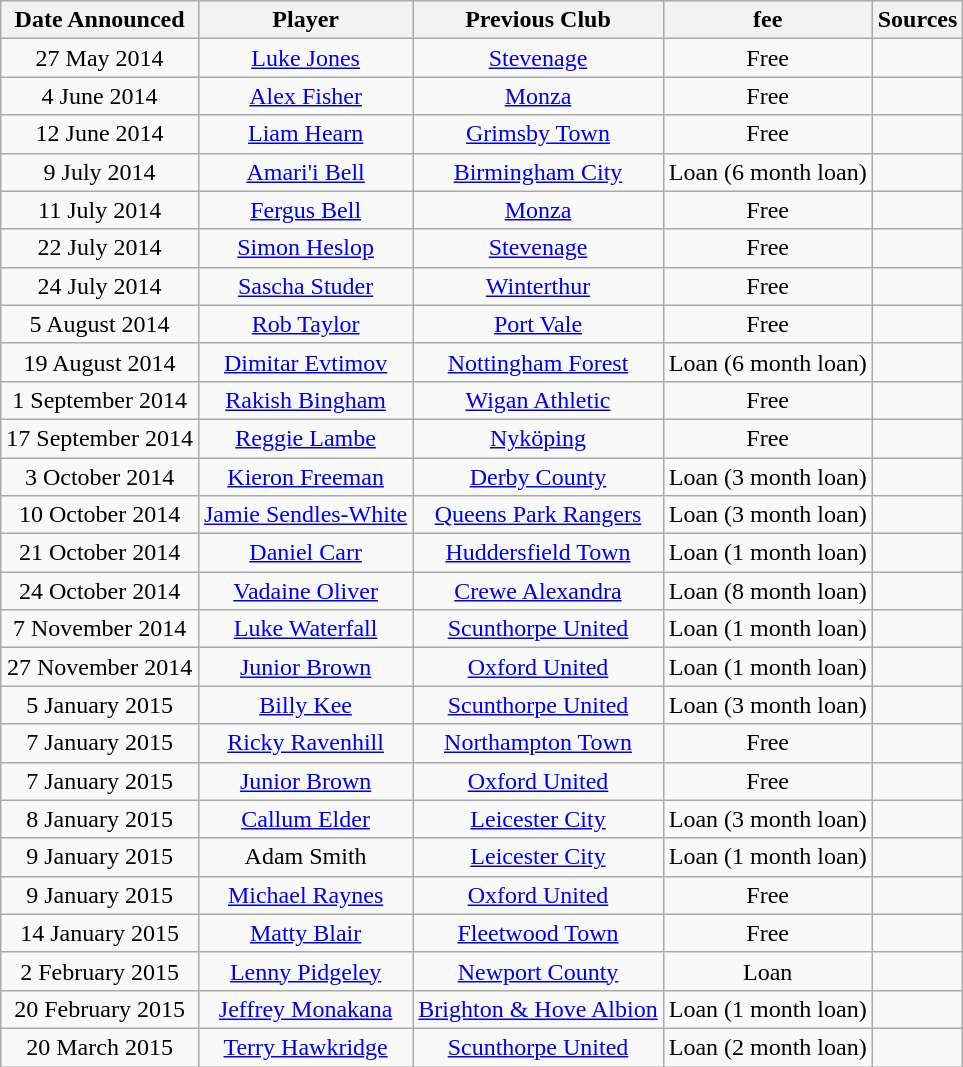<table class="wikitable" style="text-align:center">
<tr>
<th>Date Announced</th>
<th>Player</th>
<th>Previous Club</th>
<th>fee</th>
<th>Sources</th>
</tr>
<tr>
<td>27 May 2014</td>
<td><a href='#'>Luke Jones</a></td>
<td><a href='#'>Stevenage</a></td>
<td>Free</td>
<td></td>
</tr>
<tr>
<td>4 June 2014</td>
<td><a href='#'>Alex Fisher</a></td>
<td><a href='#'>Monza</a></td>
<td>Free</td>
<td></td>
</tr>
<tr>
<td>12 June 2014</td>
<td><a href='#'>Liam Hearn</a></td>
<td><a href='#'>Grimsby Town</a></td>
<td>Free</td>
<td></td>
</tr>
<tr>
<td>9 July 2014</td>
<td><a href='#'>Amari'i Bell</a></td>
<td><a href='#'>Birmingham City</a></td>
<td>Loan (6 month loan)</td>
<td></td>
</tr>
<tr>
<td>11 July 2014</td>
<td><a href='#'>Fergus Bell</a></td>
<td><a href='#'>Monza</a></td>
<td>Free</td>
<td></td>
</tr>
<tr>
<td>22 July 2014</td>
<td><a href='#'>Simon Heslop</a></td>
<td><a href='#'>Stevenage</a></td>
<td>Free</td>
<td></td>
</tr>
<tr>
<td>24 July 2014</td>
<td><a href='#'>Sascha Studer</a></td>
<td><a href='#'>Winterthur</a></td>
<td>Free</td>
<td></td>
</tr>
<tr>
<td>5 August 2014</td>
<td><a href='#'>Rob Taylor</a></td>
<td><a href='#'>Port Vale</a></td>
<td>Free</td>
<td></td>
</tr>
<tr>
<td>19 August 2014</td>
<td><a href='#'>Dimitar Evtimov</a></td>
<td><a href='#'>Nottingham Forest</a></td>
<td>Loan (6 month loan)</td>
<td></td>
</tr>
<tr>
<td>1 September 2014</td>
<td><a href='#'>Rakish Bingham</a></td>
<td><a href='#'>Wigan Athletic</a></td>
<td>Free</td>
<td></td>
</tr>
<tr>
<td>17 September 2014</td>
<td><a href='#'>Reggie Lambe</a></td>
<td><a href='#'>Nyköping</a></td>
<td>Free</td>
<td></td>
</tr>
<tr>
<td>3 October 2014</td>
<td><a href='#'>Kieron Freeman</a></td>
<td><a href='#'>Derby County</a></td>
<td>Loan (3 month loan)</td>
<td></td>
</tr>
<tr>
<td>10 October 2014</td>
<td><a href='#'>Jamie Sendles-White</a></td>
<td><a href='#'>Queens Park Rangers</a></td>
<td>Loan (3 month loan)</td>
<td></td>
</tr>
<tr>
<td>21 October 2014</td>
<td><a href='#'>Daniel Carr</a></td>
<td><a href='#'>Huddersfield Town</a></td>
<td>Loan (1 month loan)</td>
<td></td>
</tr>
<tr>
<td>24 October 2014</td>
<td><a href='#'>Vadaine Oliver</a></td>
<td><a href='#'>Crewe Alexandra</a></td>
<td>Loan (8 month loan)</td>
<td></td>
</tr>
<tr>
<td>7 November 2014</td>
<td><a href='#'>Luke Waterfall</a></td>
<td><a href='#'>Scunthorpe United</a></td>
<td>Loan (1 month loan)</td>
<td></td>
</tr>
<tr>
<td>27 November 2014</td>
<td><a href='#'>Junior Brown</a></td>
<td><a href='#'>Oxford United</a></td>
<td>Loan (1 month loan)</td>
<td></td>
</tr>
<tr>
<td>5 January 2015</td>
<td><a href='#'>Billy Kee</a></td>
<td><a href='#'>Scunthorpe United</a></td>
<td>Loan (3 month loan)</td>
<td></td>
</tr>
<tr>
<td>7 January 2015</td>
<td><a href='#'>Ricky Ravenhill</a></td>
<td><a href='#'>Northampton Town</a></td>
<td>Free</td>
<td></td>
</tr>
<tr>
<td>7 January 2015</td>
<td><a href='#'>Junior Brown</a></td>
<td><a href='#'>Oxford United</a></td>
<td>Free</td>
<td></td>
</tr>
<tr>
<td>8 January 2015</td>
<td><a href='#'>Callum Elder</a></td>
<td><a href='#'>Leicester City</a></td>
<td>Loan (3 month loan)</td>
<td></td>
</tr>
<tr>
<td>9 January 2015</td>
<td>Adam Smith</td>
<td><a href='#'>Leicester City</a></td>
<td>Loan (1 month loan)</td>
<td></td>
</tr>
<tr>
<td>9 January 2015</td>
<td><a href='#'>Michael Raynes</a></td>
<td><a href='#'>Oxford United</a></td>
<td>Free</td>
<td></td>
</tr>
<tr>
<td>14 January 2015</td>
<td><a href='#'>Matty Blair</a></td>
<td><a href='#'>Fleetwood Town</a></td>
<td>Free</td>
<td></td>
</tr>
<tr>
<td>2 February 2015</td>
<td><a href='#'>Lenny Pidgeley</a></td>
<td><a href='#'>Newport County</a></td>
<td>Loan</td>
<td></td>
</tr>
<tr>
<td>20 February 2015</td>
<td><a href='#'>Jeffrey Monakana</a></td>
<td><a href='#'>Brighton & Hove Albion</a></td>
<td>Loan (1 month loan)</td>
<td></td>
</tr>
<tr>
<td>20 March 2015</td>
<td><a href='#'>Terry Hawkridge</a></td>
<td><a href='#'>Scunthorpe United</a></td>
<td>Loan (2 month loan)</td>
<td></td>
</tr>
</table>
